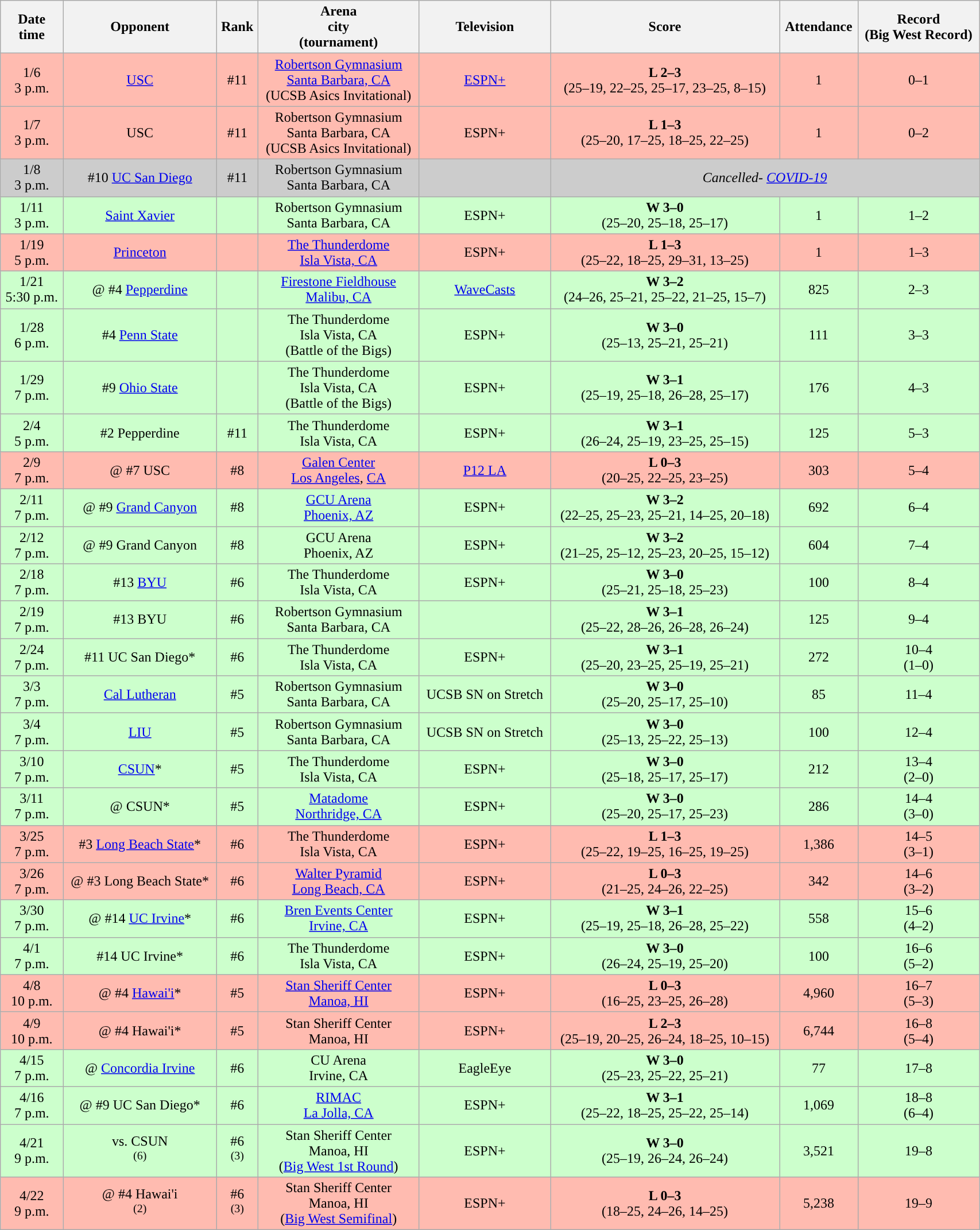<table class="wikitable sortable" style="width:90%">
<tr>
<th>Date<br>time</th>
<th>Opponent</th>
<th>Rank</th>
<th>Arena<br>city<br>(tournament)</th>
<th>Television</th>
<th>Score</th>
<th>Attendance</th>
<th>Record<br>(Big West Record)</th>
</tr>
<tr align="center" bgcolor="#ffbbb">
<td>1/6<br>3 p.m.</td>
<td><a href='#'>USC</a></td>
<td>#11</td>
<td><a href='#'>Robertson Gymnasium</a><br><a href='#'>Santa Barbara, CA</a><br>(UCSB Asics Invitational)</td>
<td><a href='#'>ESPN+</a></td>
<td><strong>L 2–3</strong><br>(25–19, 22–25, 25–17, 23–25, 8–15)</td>
<td>1</td>
<td>0–1</td>
</tr>
<tr align="center" bgcolor="#ffbbb">
<td>1/7<br>3 p.m.</td>
<td>USC</td>
<td>#11</td>
<td>Robertson Gymnasium<br>Santa Barbara, CA<br>(UCSB Asics Invitational)</td>
<td>ESPN+</td>
<td><strong>L 1–3</strong><br>(25–20, 17–25, 18–25, 22–25) </td>
<td>1</td>
<td>0–2</td>
</tr>
<tr align="center" bgcolor="#cccccc">
<td>1/8<br>3 p.m.</td>
<td>#10 <a href='#'>UC San Diego</a></td>
<td>#11</td>
<td>Robertson Gymnasium<br>Santa Barbara, CA</td>
<td></td>
<td colspan="3" style="text-align:center;"><em>Cancelled- <a href='#'>COVID-19</a></em></td>
</tr>
<tr align="center" bgcolor="#ccffcc">
<td>1/11<br>3 p.m.</td>
<td><a href='#'>Saint Xavier</a></td>
<td></td>
<td>Robertson Gymnasium<br>Santa Barbara, CA</td>
<td>ESPN+</td>
<td><strong>W 3–0</strong><br>(25–20, 25–18, 25–17)</td>
<td>1</td>
<td>1–2</td>
</tr>
<tr align="center" bgcolor="#ffbbb">
<td>1/19<br>5 p.m.</td>
<td><a href='#'>Princeton</a></td>
<td></td>
<td><a href='#'>The Thunderdome</a><br><a href='#'>Isla Vista, CA</a></td>
<td>ESPN+</td>
<td><strong>L 1–3</strong><br>(25–22, 18–25, 29–31, 13–25)</td>
<td>1</td>
<td>1–3</td>
</tr>
<tr align="center" bgcolor="#ccffcc">
<td>1/21<br>5:30 p.m.</td>
<td>@ #4 <a href='#'>Pepperdine</a></td>
<td></td>
<td><a href='#'>Firestone Fieldhouse</a><br><a href='#'>Malibu, CA</a></td>
<td><a href='#'>WaveCasts</a></td>
<td><strong>W 3–2</strong><br>(24–26, 25–21, 25–22, 21–25, 15–7)</td>
<td>825</td>
<td>2–3</td>
</tr>
<tr align="center" bgcolor="#ccffcc">
<td>1/28<br>6 p.m.</td>
<td>#4 <a href='#'>Penn State</a></td>
<td></td>
<td>The Thunderdome<br>Isla Vista, CA<br>(Battle of the Bigs)</td>
<td>ESPN+</td>
<td><strong>W 3–0</strong><br>(25–13, 25–21, 25–21)</td>
<td>111</td>
<td>3–3</td>
</tr>
<tr align="center" bgcolor="#ccffcc">
<td>1/29<br>7 p.m.</td>
<td>#9 <a href='#'>Ohio State</a></td>
<td></td>
<td>The Thunderdome<br>Isla Vista, CA<br>(Battle of the Bigs)</td>
<td>ESPN+</td>
<td><strong>W 3–1</strong><br>(25–19, 25–18, 26–28, 25–17)</td>
<td>176</td>
<td>4–3</td>
</tr>
<tr align="center" bgcolor="#ccffcc">
<td>2/4<br>5 p.m.</td>
<td>#2 Pepperdine</td>
<td>#11</td>
<td>The Thunderdome<br>Isla Vista, CA</td>
<td>ESPN+</td>
<td><strong>W 3–1</strong><br>(26–24, 25–19, 23–25, 25–15)</td>
<td>125</td>
<td>5–3</td>
</tr>
<tr align="center" bgcolor="#ffbbb">
<td>2/9<br>7 p.m.</td>
<td>@ #7 USC</td>
<td>#8</td>
<td><a href='#'>Galen Center</a><br><a href='#'>Los Angeles</a>, <a href='#'>CA</a></td>
<td><a href='#'>P12 LA</a></td>
<td><strong>L 0–3</strong><br>(20–25, 22–25, 23–25)</td>
<td>303</td>
<td>5–4</td>
</tr>
<tr align="center" bgcolor="#ccffcc">
<td>2/11<br>7 p.m.</td>
<td>@ #9 <a href='#'>Grand Canyon</a></td>
<td>#8</td>
<td><a href='#'>GCU Arena</a><br><a href='#'>Phoenix, AZ</a></td>
<td>ESPN+</td>
<td><strong>W 3–2</strong><br>(22–25, 25–23, 25–21, 14–25, 20–18)</td>
<td>692</td>
<td>6–4</td>
</tr>
<tr align="center" bgcolor="#ccffcc">
<td>2/12<br>7 p.m.</td>
<td>@ #9 Grand Canyon</td>
<td>#8</td>
<td>GCU Arena<br>Phoenix, AZ</td>
<td>ESPN+</td>
<td><strong>W 3–2</strong><br>(21–25, 25–12, 25–23, 20–25, 15–12)</td>
<td>604</td>
<td>7–4</td>
</tr>
<tr align="center" bgcolor="#ccffcc">
<td>2/18<br>7 p.m.</td>
<td>#13 <a href='#'>BYU</a></td>
<td>#6</td>
<td>The Thunderdome<br>Isla Vista, CA</td>
<td>ESPN+</td>
<td><strong>W 3–0</strong><br>(25–21, 25–18, 25–23)</td>
<td>100</td>
<td>8–4</td>
</tr>
<tr align="center" bgcolor="#ccffcc">
<td>2/19<br>7 p.m.</td>
<td>#13 BYU</td>
<td>#6</td>
<td>Robertson Gymnasium<br>Santa Barbara, CA</td>
<td></td>
<td><strong>W 3–1</strong><br>(25–22, 28–26, 26–28, 26–24) </td>
<td>125</td>
<td>9–4</td>
</tr>
<tr align="center" bgcolor="#ccffcc">
<td>2/24<br>7 p.m.</td>
<td>#11 UC San Diego*</td>
<td>#6</td>
<td>The Thunderdome<br>Isla Vista, CA</td>
<td>ESPN+</td>
<td><strong>W 3–1</strong><br>(25–20, 23–25, 25–19, 25–21)</td>
<td>272</td>
<td>10–4<br>(1–0)</td>
</tr>
<tr align="center" bgcolor="#ccffcc">
<td>3/3<br>7 p.m.</td>
<td><a href='#'>Cal Lutheran</a></td>
<td>#5</td>
<td>Robertson Gymnasium<br>Santa Barbara, CA</td>
<td>UCSB SN on Stretch</td>
<td><strong>W 3–0</strong><br>(25–20, 25–17, 25–10)</td>
<td>85</td>
<td>11–4</td>
</tr>
<tr align="center" bgcolor="#ccffcc">
<td>3/4<br>7 p.m.</td>
<td><a href='#'>LIU</a></td>
<td>#5</td>
<td>Robertson Gymnasium<br>Santa Barbara, CA</td>
<td>UCSB SN on Stretch</td>
<td><strong>W 3–0</strong><br>(25–13, 25–22, 25–13)</td>
<td>100</td>
<td>12–4</td>
</tr>
<tr align="center" bgcolor="#ccffcc">
<td>3/10<br>7 p.m.</td>
<td><a href='#'>CSUN</a>*</td>
<td>#5</td>
<td>The Thunderdome<br>Isla Vista, CA</td>
<td>ESPN+</td>
<td><strong>W 3–0</strong><br>(25–18, 25–17, 25–17)</td>
<td>212</td>
<td>13–4<br>(2–0)</td>
</tr>
<tr align="center" bgcolor="#ccffcc">
<td>3/11<br>7 p.m.</td>
<td>@ CSUN*</td>
<td>#5</td>
<td><a href='#'>Matadome</a><br><a href='#'>Northridge, CA</a></td>
<td>ESPN+</td>
<td><strong>W 3–0</strong><br>(25–20, 25–17, 25–23)</td>
<td>286</td>
<td>14–4<br>(3–0)</td>
</tr>
<tr align="center" bgcolor="#ffbbb">
<td>3/25<br>7 p.m.</td>
<td>#3 <a href='#'>Long Beach State</a>*</td>
<td>#6</td>
<td>The Thunderdome<br>Isla Vista, CA</td>
<td>ESPN+</td>
<td><strong>L 1–3</strong><br>(25–22, 19–25, 16–25, 19–25)</td>
<td>1,386</td>
<td>14–5<br> (3–1)</td>
</tr>
<tr align="center" bgcolor="#ffbbb">
<td>3/26<br>7 p.m.</td>
<td>@ #3 Long Beach State*</td>
<td>#6</td>
<td><a href='#'>Walter Pyramid</a><br><a href='#'>Long Beach, CA</a></td>
<td>ESPN+</td>
<td><strong>L 0–3</strong><br>(21–25, 24–26, 22–25)</td>
<td>342</td>
<td>14–6<br>(3–2)</td>
</tr>
<tr align="center" bgcolor="#ccffcc">
<td>3/30<br>7 p.m.</td>
<td>@ #14 <a href='#'>UC Irvine</a>*</td>
<td>#6</td>
<td><a href='#'>Bren Events Center</a><br><a href='#'>Irvine, CA</a></td>
<td>ESPN+</td>
<td><strong>W 3–1</strong><br>(25–19, 25–18, 26–28, 25–22)</td>
<td>558</td>
<td>15–6<br>(4–2)</td>
</tr>
<tr align="center" bgcolor="#ccffcc">
<td>4/1<br>7 p.m.</td>
<td>#14 UC Irvine*</td>
<td>#6</td>
<td>The Thunderdome<br>Isla Vista, CA</td>
<td>ESPN+</td>
<td><strong>W 3–0</strong><br>(26–24, 25–19, 25–20)</td>
<td>100</td>
<td>16–6 <br> (5–2)</td>
</tr>
<tr align="center" bgcolor="#ffbbb">
<td>4/8<br>10 p.m.</td>
<td>@ #4 <a href='#'>Hawai'i</a>*</td>
<td>#5</td>
<td><a href='#'>Stan Sheriff Center</a><br><a href='#'>Manoa, HI</a></td>
<td>ESPN+</td>
<td><strong>L 0–3</strong><br>(16–25, 23–25, 26–28)</td>
<td>4,960</td>
<td>16–7<br> (5–3)</td>
</tr>
<tr align="center" bgcolor="#ffbbb">
<td>4/9<br>10 p.m.</td>
<td>@ #4 Hawai'i*</td>
<td>#5</td>
<td>Stan Sheriff Center<br>Manoa, HI</td>
<td>ESPN+</td>
<td><strong>L 2–3</strong><br>(25–19, 20–25, 26–24, 18–25, 10–15)</td>
<td>6,744</td>
<td>16–8<br>(5–4)</td>
</tr>
<tr align="center" bgcolor="#ccffcc">
<td>4/15<br>7 p.m.</td>
<td>@ <a href='#'>Concordia Irvine</a></td>
<td>#6</td>
<td>CU Arena<br>Irvine, CA</td>
<td>EagleEye</td>
<td><strong>W 3–0</strong><br>(25–23, 25–22, 25–21)</td>
<td>77</td>
<td>17–8</td>
</tr>
<tr align="center" bgcolor="#ccffcc">
<td>4/16<br>7 p.m.</td>
<td>@ #9 UC San Diego*</td>
<td>#6</td>
<td><a href='#'>RIMAC</a><br><a href='#'>La Jolla, CA</a></td>
<td>ESPN+</td>
<td><strong>W 3–1</strong><br>(25–22, 18–25, 25–22, 25–14)</td>
<td>1,069</td>
<td>18–8<br>(6–4)</td>
</tr>
<tr align="center" bgcolor="#ccffcc">
<td>4/21<br>9 p.m.</td>
<td>vs. CSUN <br> <sup>(6)</sup></td>
<td>#6 <br> <sup>(3)</sup></td>
<td>Stan Sheriff Center<br>Manoa, HI<br>(<a href='#'>Big West 1st Round</a>)</td>
<td>ESPN+</td>
<td><strong>W 3–0</strong><br>(25–19, 26–24, 26–24)</td>
<td>3,521</td>
<td>19–8</td>
</tr>
<tr align="center" bgcolor="#ffbbb">
<td>4/22<br>9 p.m.</td>
<td>@ #4 Hawai'i <br> <sup>(2)</sup></td>
<td>#6 <br> <sup>(3)</sup></td>
<td>Stan Sheriff Center<br>Manoa, HI<br>(<a href='#'>Big West Semifinal</a>)</td>
<td>ESPN+</td>
<td><strong>L 0–3</strong><br>(18–25, 24–26, 14–25)</td>
<td>5,238</td>
<td>19–9</td>
</tr>
</table>
